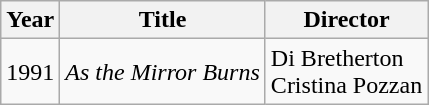<table class="wikitable">
<tr>
<th>Year</th>
<th>Title</th>
<th>Director</th>
</tr>
<tr>
<td>1991</td>
<td><em>As the Mirror Burns</em></td>
<td>Di Bretherton<br>Cristina Pozzan</td>
</tr>
</table>
